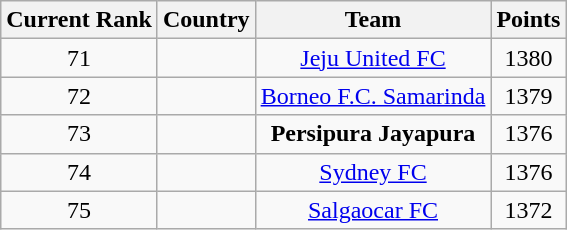<table class="wikitable" style="text-align: center;">
<tr>
<th>Current Rank</th>
<th>Country</th>
<th>Team</th>
<th>Points</th>
</tr>
<tr>
<td>71</td>
<td></td>
<td><a href='#'>Jeju United FC</a></td>
<td>1380</td>
</tr>
<tr>
<td>72</td>
<td></td>
<td><a href='#'>Borneo F.C. Samarinda </a></td>
<td>1379</td>
</tr>
<tr>
<td>73</td>
<td></td>
<td><strong>Persipura Jayapura</strong></td>
<td>1376</td>
</tr>
<tr>
<td>74</td>
<td></td>
<td><a href='#'>Sydney FC</a></td>
<td>1376</td>
</tr>
<tr>
<td>75</td>
<td></td>
<td><a href='#'>Salgaocar FC</a></td>
<td>1372</td>
</tr>
</table>
